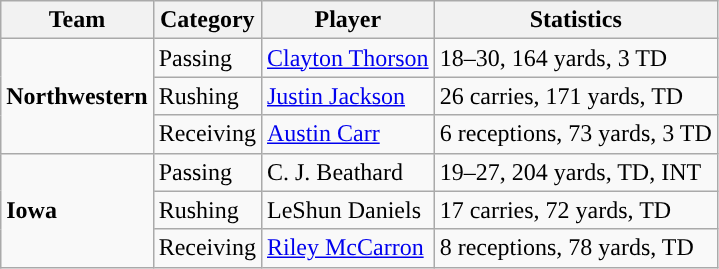<table class="wikitable" style="float: left;">
<tr>
<th>Team</th>
<th>Category</th>
<th>Player</th>
<th>Statistics</th>
</tr>
<tr>
<td rowspan=3><strong>Northwestern</strong></td>
<td>Passing</td>
<td><a href='#'>Clayton Thorson</a></td>
<td>18–30, 164 yards, 3 TD</td>
</tr>
<tr>
<td>Rushing</td>
<td><a href='#'>Justin Jackson</a></td>
<td>26 carries, 171 yards, TD</td>
</tr>
<tr>
<td>Receiving</td>
<td><a href='#'>Austin Carr</a></td>
<td>6 receptions, 73 yards, 3 TD</td>
</tr>
<tr>
<td rowspan=3><strong>Iowa</strong></td>
<td>Passing</td>
<td>C. J. Beathard</td>
<td>19–27, 204 yards, TD, INT</td>
</tr>
<tr>
<td>Rushing</td>
<td>LeShun Daniels</td>
<td>17 carries, 72 yards, TD</td>
</tr>
<tr>
<td>Receiving</td>
<td><a href='#'>Riley McCarron</a></td>
<td>8 receptions, 78 yards, TD</td>
</tr>
</table>
